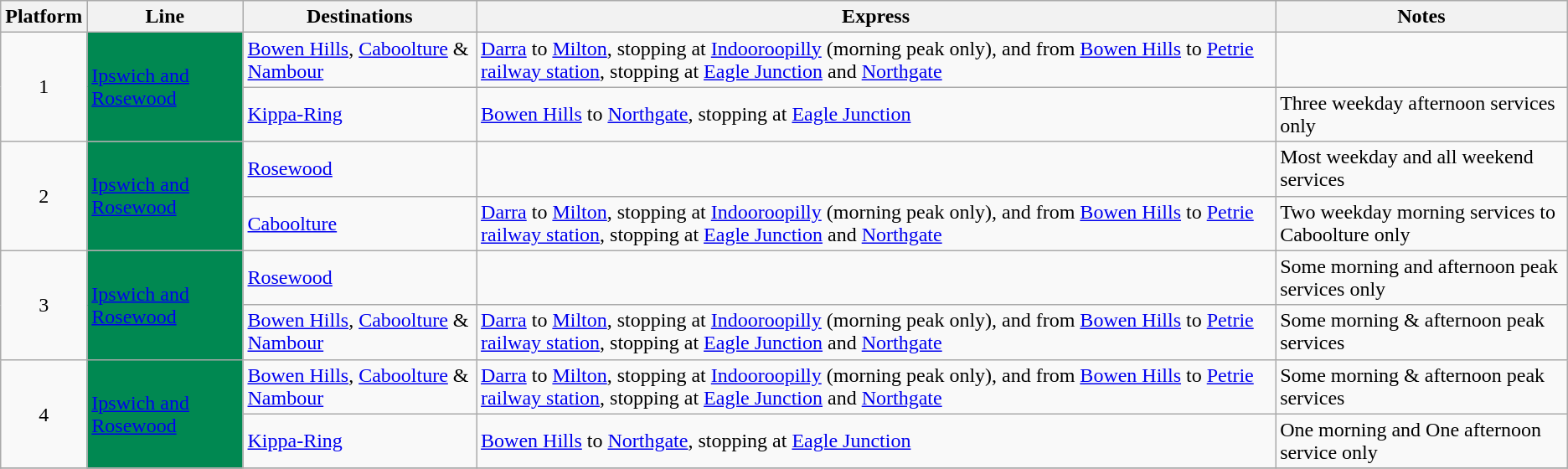<table class="wikitable" style="float: none; margin: 0.5em; ">
<tr>
<th>Platform</th>
<th>Line</th>
<th>Destinations</th>
<th>Express</th>
<th>Notes</th>
</tr>
<tr>
<td rowspan="2" style="text-align:center;">1</td>
<td rowspan="2" style=background:#008851><a href='#'><span>Ipswich and Rosewood</span></a></td>
<td><a href='#'>Bowen Hills</a>, <a href='#'>Caboolture</a> & <a href='#'>Nambour</a></td>
<td><a href='#'>Darra</a> to <a href='#'>Milton</a>, stopping at <a href='#'>Indooroopilly</a> (morning peak only), and from <a href='#'>Bowen Hills</a> to <a href='#'>Petrie railway station</a>, stopping at <a href='#'>Eagle Junction</a> and <a href='#'>Northgate</a></td>
<td></td>
</tr>
<tr>
<td><a href='#'>Kippa-Ring</a></td>
<td><a href='#'>Bowen Hills</a> to <a href='#'>Northgate</a>, stopping at <a href='#'>Eagle Junction</a></td>
<td>Three weekday afternoon services only</td>
</tr>
<tr>
<td rowspan="2" style="text-align:center;">2</td>
<td rowspan="2" style=background:#008851><a href='#'><span>Ipswich and Rosewood</span></a></td>
<td><a href='#'>Rosewood</a></td>
<td></td>
<td>Most weekday and all weekend services</td>
</tr>
<tr>
<td><a href='#'>Caboolture</a></td>
<td><a href='#'>Darra</a> to <a href='#'>Milton</a>, stopping at <a href='#'>Indooroopilly</a> (morning peak only), and from <a href='#'>Bowen Hills</a> to <a href='#'>Petrie railway station</a>, stopping at <a href='#'>Eagle Junction</a> and <a href='#'>Northgate</a></td>
<td>Two weekday morning services to Caboolture only</td>
</tr>
<tr>
<td rowspan="2" style="text-align:center;">3</td>
<td rowspan="2" style=background:#008851><a href='#'><span>Ipswich and Rosewood</span></a></td>
<td><a href='#'>Rosewood</a></td>
<td></td>
<td>Some morning and afternoon peak services only</td>
</tr>
<tr>
<td><a href='#'>Bowen Hills</a>, <a href='#'>Caboolture</a> & <a href='#'>Nambour</a></td>
<td><a href='#'>Darra</a> to <a href='#'>Milton</a>, stopping at <a href='#'>Indooroopilly</a> (morning peak only), and from <a href='#'>Bowen Hills</a> to <a href='#'>Petrie railway station</a>, stopping at <a href='#'>Eagle Junction</a> and <a href='#'>Northgate</a></td>
<td>Some morning & afternoon peak services</td>
</tr>
<tr>
<td rowspan="2" style="text-align:center;">4</td>
<td rowspan="2" style=background:#008851><a href='#'><span>Ipswich and Rosewood</span></a></td>
<td><a href='#'>Bowen Hills</a>, <a href='#'>Caboolture</a> & <a href='#'>Nambour</a></td>
<td><a href='#'>Darra</a> to <a href='#'>Milton</a>, stopping at <a href='#'>Indooroopilly</a> (morning peak only), and from <a href='#'>Bowen Hills</a> to <a href='#'>Petrie railway station</a>, stopping at <a href='#'>Eagle Junction</a> and <a href='#'>Northgate</a></td>
<td>Some morning & afternoon peak services</td>
</tr>
<tr>
<td><a href='#'>Kippa-Ring</a></td>
<td><a href='#'>Bowen Hills</a> to <a href='#'>Northgate</a>, stopping at <a href='#'>Eagle Junction</a></td>
<td>One morning and One afternoon service only</td>
</tr>
<tr>
</tr>
</table>
